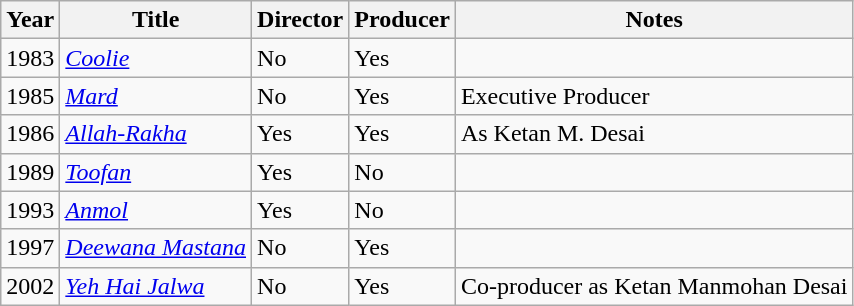<table class="wikitable">
<tr>
<th>Year</th>
<th>Title</th>
<th>Director</th>
<th>Producer</th>
<th>Notes</th>
</tr>
<tr>
<td>1983</td>
<td><a href='#'><em>Coolie</em></a></td>
<td>No</td>
<td>Yes</td>
<td></td>
</tr>
<tr>
<td>1985</td>
<td><a href='#'><em>Mard</em></a></td>
<td>No</td>
<td>Yes</td>
<td>Executive Producer</td>
</tr>
<tr>
<td>1986</td>
<td><a href='#'><em>Allah-Rakha</em></a></td>
<td>Yes</td>
<td>Yes</td>
<td>As Ketan M. Desai</td>
</tr>
<tr>
<td>1989</td>
<td><a href='#'><em>Toofan</em></a></td>
<td>Yes</td>
<td>No</td>
<td></td>
</tr>
<tr>
<td>1993</td>
<td><em><a href='#'>Anmol</a></em></td>
<td>Yes</td>
<td>No</td>
<td></td>
</tr>
<tr>
<td>1997</td>
<td><em><a href='#'>Deewana Mastana</a></em></td>
<td>No</td>
<td>Yes</td>
<td></td>
</tr>
<tr>
<td>2002</td>
<td><em><a href='#'>Yeh Hai Jalwa</a></em></td>
<td>No</td>
<td>Yes</td>
<td>Co-producer as Ketan Manmohan Desai</td>
</tr>
</table>
